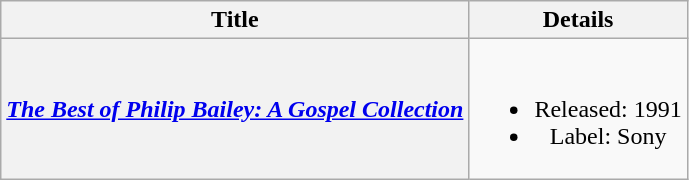<table class="wikitable plainrowheaders" style="text-align:center;">
<tr>
<th scope="col">Title</th>
<th scope="col">Details</th>
</tr>
<tr>
<th scope="row"><em><a href='#'>The Best of Philip Bailey: A Gospel Collection</a></em></th>
<td><br><ul><li>Released: 1991</li><li>Label: Sony</li></ul></td>
</tr>
</table>
